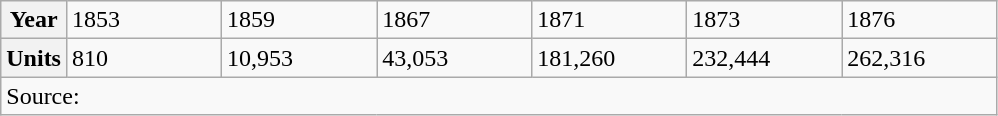<table class="wikitable">
<tr>
<th>Year</th>
<td style="width: 6em">1853</td>
<td style="width: 6em">1859</td>
<td style="width: 6em">1867</td>
<td style="width: 6em">1871</td>
<td style="width: 6em">1873</td>
<td style="width: 6em">1876</td>
</tr>
<tr>
<th>Units</th>
<td>810</td>
<td>10,953</td>
<td>43,053</td>
<td>181,260</td>
<td>232,444</td>
<td>262,316</td>
</tr>
<tr>
<td colspan="7">Source:</td>
</tr>
</table>
